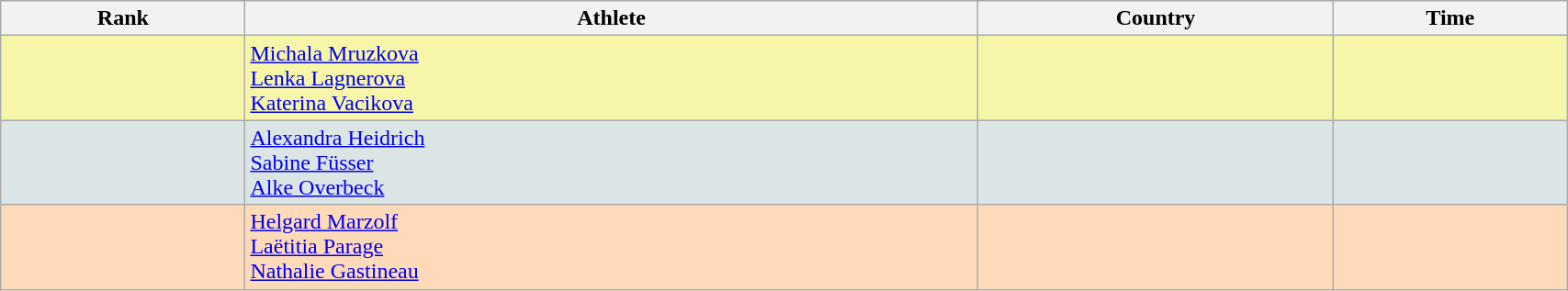<table class="wikitable" width=90% style="font-size:100%; text-align:left;">
<tr bgcolor="#EFEFEF">
<th>Rank</th>
<th>Athlete</th>
<th>Country</th>
<th>Time</th>
</tr>
<tr bgcolor="#F7F6A8">
<td align=center></td>
<td><a href='#'>Michala Mruzkova</a><br><a href='#'>Lenka Lagnerova</a><br><a href='#'>Katerina Vacikova</a></td>
<td></td>
<td align="right"></td>
</tr>
<tr bgcolor="#DCE5E5">
<td align=center></td>
<td><a href='#'>Alexandra Heidrich</a><br><a href='#'>Sabine Füsser</a><br><a href='#'>Alke Overbeck</a></td>
<td></td>
<td align="right"></td>
</tr>
<tr bgcolor="#FFDAB9">
<td align=center></td>
<td><a href='#'>Helgard Marzolf</a><br><a href='#'>Laëtitia Parage</a><br><a href='#'>Nathalie Gastineau</a></td>
<td></td>
<td align="right"></td>
</tr>
</table>
